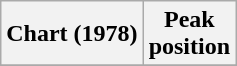<table class="wikitable sortable plainrowheaders" style="text-align:center">
<tr>
<th scope="col">Chart (1978)</th>
<th scope="col">Peak<br>position</th>
</tr>
<tr>
</tr>
</table>
